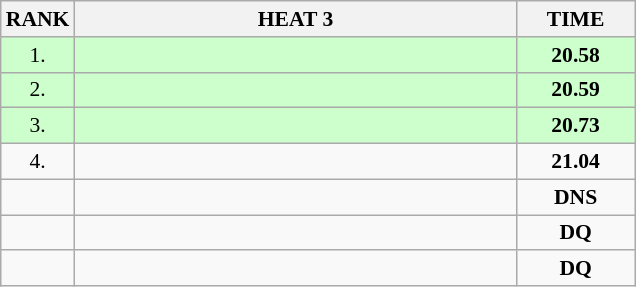<table class="wikitable" style="border-collapse: collapse; font-size: 90%;">
<tr>
<th>RANK</th>
<th style="width: 20em">HEAT 3</th>
<th style="width: 5em">TIME</th>
</tr>
<tr style="background:#ccffcc;">
<td align="center">1.</td>
<td></td>
<td align="center"><strong>20.58</strong></td>
</tr>
<tr style="background:#ccffcc;">
<td align="center">2.</td>
<td></td>
<td align="center"><strong>20.59</strong></td>
</tr>
<tr style="background:#ccffcc;">
<td align="center">3.</td>
<td></td>
<td align="center"><strong>20.73</strong></td>
</tr>
<tr>
<td align="center">4.</td>
<td></td>
<td align="center"><strong>21.04</strong></td>
</tr>
<tr>
<td align="center"></td>
<td></td>
<td align="center"><strong>DNS</strong></td>
</tr>
<tr>
<td align="center"></td>
<td></td>
<td align="center"><strong>DQ</strong></td>
</tr>
<tr>
<td align="center"></td>
<td></td>
<td align="center"><strong>DQ</strong></td>
</tr>
</table>
